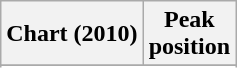<table class="wikitable sortable plainrowheaders" style="text-align:center">
<tr>
<th scope="col">Chart (2010)</th>
<th scope="col">Peak<br>position</th>
</tr>
<tr>
</tr>
<tr>
</tr>
<tr>
</tr>
<tr>
</tr>
<tr>
</tr>
<tr>
</tr>
<tr>
</tr>
</table>
